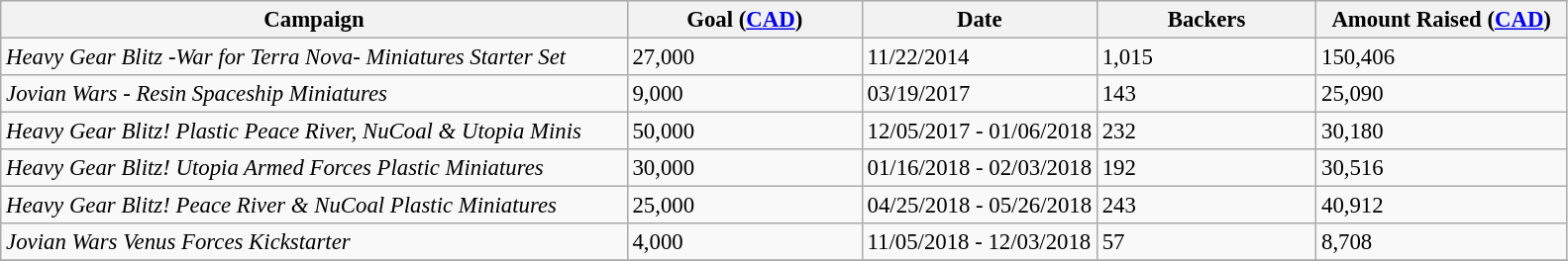<table class="wikitable sortable" style="margins:auto; width=95%; font-size: 95%;">
<tr>
<th width="40%">Campaign</th>
<th width="15%">Goal (<a href='#'>CAD</a>)</th>
<th width="15%">Date</th>
<th width="14%">Backers</th>
<th width="16%">Amount Raised (<a href='#'>CAD</a>)</th>
</tr>
<tr>
<td><em>Heavy Gear Blitz -War for Terra Nova- Miniatures Starter Set</em></td>
<td>27,000</td>
<td>11/22/2014</td>
<td>1,015</td>
<td>150,406</td>
</tr>
<tr>
<td><em>Jovian Wars - Resin Spaceship Miniatures</em></td>
<td>9,000</td>
<td>03/19/2017</td>
<td>143</td>
<td>25,090</td>
</tr>
<tr>
<td><em>Heavy Gear Blitz! Plastic Peace River, NuCoal & Utopia Minis</em></td>
<td>50,000</td>
<td>12/05/2017 - 01/06/2018</td>
<td>232</td>
<td>30,180</td>
</tr>
<tr>
<td><em>Heavy Gear Blitz! Utopia Armed Forces Plastic Miniatures</em></td>
<td>30,000</td>
<td>01/16/2018 - 02/03/2018</td>
<td>192</td>
<td>30,516</td>
</tr>
<tr>
<td><em>Heavy Gear Blitz! Peace River & NuCoal Plastic Miniatures</em></td>
<td>25,000</td>
<td>04/25/2018 - 05/26/2018</td>
<td>243</td>
<td>40,912</td>
</tr>
<tr>
<td><em>Jovian Wars Venus Forces Kickstarter</em></td>
<td>4,000</td>
<td>11/05/2018 - 12/03/2018</td>
<td>57</td>
<td>8,708</td>
</tr>
<tr>
</tr>
</table>
